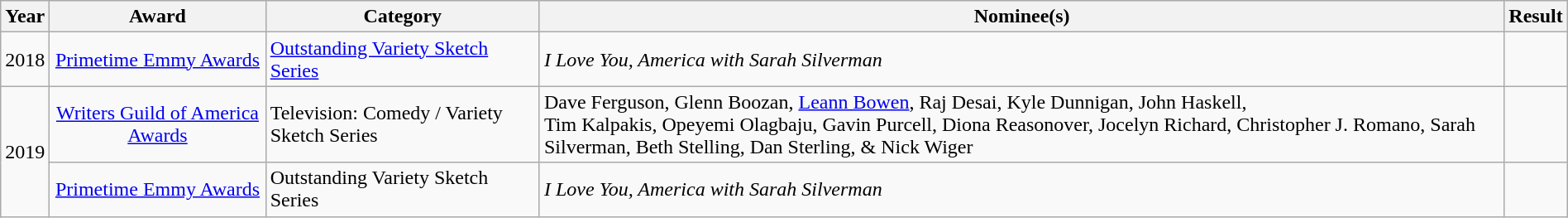<table class="wikitable sortable" style="width:100%">
<tr>
<th scope="col">Year</th>
<th scope="col">Award</th>
<th scope="col">Category</th>
<th>Nominee(s)</th>
<th scope="col">Result</th>
</tr>
<tr>
<td align="center">2018</td>
<td align="center"><a href='#'>Primetime Emmy Awards</a></td>
<td><a href='#'>Outstanding Variety Sketch Series</a></td>
<td><em>I Love You, America with Sarah Silverman</em></td>
<td></td>
</tr>
<tr>
<td align="center" rowspan="2">2019</td>
<td align="center"><a href='#'>Writers Guild of America Awards</a></td>
<td>Television: Comedy / Variety Sketch Series</td>
<td>Dave Ferguson, Glenn Boozan, <a href='#'>Leann Bowen</a>, Raj Desai, Kyle Dunnigan, John Haskell,<br>Tim Kalpakis, Opeyemi Olagbaju, Gavin Purcell, Diona Reasonover, Jocelyn Richard, Christopher J. Romano, Sarah Silverman, Beth Stelling, Dan Sterling, & Nick Wiger</td>
<td></td>
</tr>
<tr>
<td align="center"><a href='#'>Primetime Emmy Awards</a></td>
<td>Outstanding Variety Sketch Series</td>
<td><em>I Love You, America with Sarah Silverman</em></td>
<td></td>
</tr>
</table>
